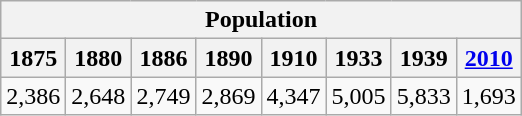<table class='wikitable' style='text-align: center;'>
<tr>
<th colspan=8>Population</th>
</tr>
<tr class='bright'>
<th>1875</th>
<th>1880</th>
<th>1886</th>
<th>1890</th>
<th>1910</th>
<th>1933</th>
<th>1939</th>
<th><a href='#'>2010</a></th>
</tr>
<tr>
<td>2,386</td>
<td>2,648</td>
<td>2,749</td>
<td>2,869</td>
<td>4,347</td>
<td>5,005</td>
<td>5,833</td>
<td>1,693</td>
</tr>
</table>
